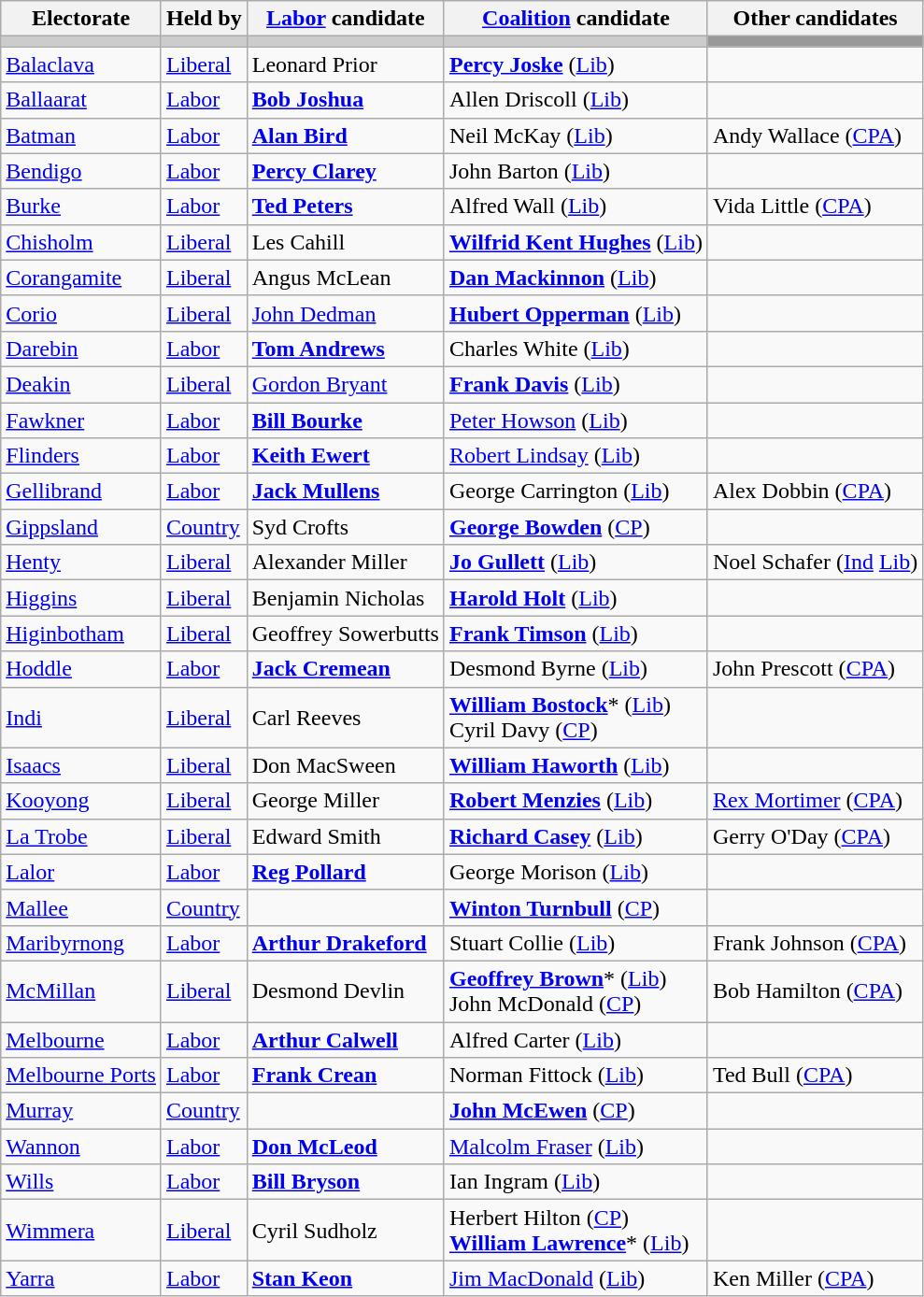<table class="wikitable">
<tr>
<th>Electorate</th>
<th>Held by</th>
<th><a href='#'>Labor</a> candidate</th>
<th><a href='#'>Coalition</a> candidate</th>
<th>Other candidates</th>
</tr>
<tr bgcolor="#cccccc">
<td></td>
<td></td>
<td></td>
<td></td>
<td bgcolor="#999999"></td>
</tr>
<tr>
<td><a href='#'>Balaclava</a></td>
<td><a href='#'>Liberal</a></td>
<td>Leonard Prior</td>
<td><strong><a href='#'>Percy Joske</a></strong> (<a href='#'>Lib</a>)</td>
<td></td>
</tr>
<tr>
<td><a href='#'>Ballaarat</a></td>
<td><a href='#'>Labor</a></td>
<td><strong><a href='#'>Bob Joshua</a></strong></td>
<td>Allen Driscoll (<a href='#'>Lib</a>)</td>
<td></td>
</tr>
<tr>
<td><a href='#'>Batman</a></td>
<td><a href='#'>Labor</a></td>
<td><strong><a href='#'>Alan Bird</a></strong></td>
<td>Neil McKay (<a href='#'>Lib</a>)</td>
<td>Andy Wallace (<a href='#'>CPA</a>)</td>
</tr>
<tr>
<td><a href='#'>Bendigo</a></td>
<td><a href='#'>Labor</a></td>
<td><strong><a href='#'>Percy Clarey</a></strong></td>
<td>John Barton (<a href='#'>Lib</a>)</td>
<td></td>
</tr>
<tr>
<td><a href='#'>Burke</a></td>
<td><a href='#'>Labor</a></td>
<td><strong><a href='#'>Ted Peters</a></strong></td>
<td>Alfred Wall (<a href='#'>Lib</a>)</td>
<td>Vida Little (<a href='#'>CPA</a>)</td>
</tr>
<tr>
<td><a href='#'>Chisholm</a></td>
<td><a href='#'>Liberal</a></td>
<td>Les Cahill</td>
<td><strong><a href='#'>Wilfrid Kent Hughes</a></strong> (<a href='#'>Lib</a>)</td>
<td></td>
</tr>
<tr>
<td><a href='#'>Corangamite</a></td>
<td><a href='#'>Liberal</a></td>
<td>Angus McLean</td>
<td><strong><a href='#'>Dan Mackinnon</a></strong> (<a href='#'>Lib</a>)</td>
<td></td>
</tr>
<tr>
<td><a href='#'>Corio</a></td>
<td><a href='#'>Liberal</a></td>
<td><a href='#'>John Dedman</a></td>
<td><strong><a href='#'>Hubert Opperman</a></strong> (<a href='#'>Lib</a>)</td>
<td></td>
</tr>
<tr>
<td><a href='#'>Darebin</a></td>
<td><a href='#'>Labor</a></td>
<td><strong><a href='#'>Tom Andrews</a></strong></td>
<td>Charles White (<a href='#'>Lib</a>)</td>
<td></td>
</tr>
<tr>
<td><a href='#'>Deakin</a></td>
<td><a href='#'>Liberal</a></td>
<td><a href='#'>Gordon Bryant</a></td>
<td><strong><a href='#'>Frank Davis</a></strong> (<a href='#'>Lib</a>)</td>
<td></td>
</tr>
<tr>
<td><a href='#'>Fawkner</a></td>
<td><a href='#'>Labor</a></td>
<td><strong><a href='#'>Bill Bourke</a></strong></td>
<td><a href='#'>Peter Howson</a> (<a href='#'>Lib</a>)</td>
<td></td>
</tr>
<tr>
<td><a href='#'>Flinders</a></td>
<td><a href='#'>Labor</a></td>
<td><strong><a href='#'>Keith Ewert</a></strong></td>
<td><a href='#'>Robert Lindsay</a> (<a href='#'>Lib</a>)</td>
<td></td>
</tr>
<tr>
<td><a href='#'>Gellibrand</a></td>
<td><a href='#'>Labor</a></td>
<td><strong><a href='#'>Jack Mullens</a></strong></td>
<td>George Carrington (<a href='#'>Lib</a>)</td>
<td>Alex Dobbin (<a href='#'>CPA</a>)</td>
</tr>
<tr>
<td><a href='#'>Gippsland</a></td>
<td><a href='#'>Country</a></td>
<td>Syd Crofts</td>
<td><strong><a href='#'>George Bowden</a></strong> (<a href='#'>CP</a>)</td>
<td></td>
</tr>
<tr>
<td><a href='#'>Henty</a></td>
<td><a href='#'>Liberal</a></td>
<td>Alexander Miller</td>
<td><strong><a href='#'>Jo Gullett</a></strong> (<a href='#'>Lib</a>)</td>
<td>Noel Schafer (<a href='#'>Ind</a> <a href='#'>Lib</a>)</td>
</tr>
<tr>
<td><a href='#'>Higgins</a></td>
<td><a href='#'>Liberal</a></td>
<td>Benjamin Nicholas</td>
<td><strong><a href='#'>Harold Holt</a></strong> (<a href='#'>Lib</a>)</td>
<td></td>
</tr>
<tr>
<td><a href='#'>Higinbotham</a></td>
<td><a href='#'>Liberal</a></td>
<td>Geoffrey Sowerbutts</td>
<td><strong><a href='#'>Frank Timson</a></strong> (<a href='#'>Lib</a>)</td>
<td></td>
</tr>
<tr>
<td><a href='#'>Hoddle</a></td>
<td><a href='#'>Labor</a></td>
<td><strong><a href='#'>Jack Cremean</a></strong></td>
<td>Desmond Byrne (<a href='#'>Lib</a>)</td>
<td>John Prescott (<a href='#'>CPA</a>)</td>
</tr>
<tr>
<td><a href='#'>Indi</a></td>
<td><a href='#'>Liberal</a></td>
<td>Carl Reeves</td>
<td><strong><a href='#'>William Bostock</a></strong>* (<a href='#'>Lib</a>)<br>Cyril Davy (<a href='#'>CP</a>)</td>
<td></td>
</tr>
<tr>
<td><a href='#'>Isaacs</a></td>
<td><a href='#'>Liberal</a></td>
<td>Don MacSween</td>
<td><strong><a href='#'>William Haworth</a></strong> (<a href='#'>Lib</a>)</td>
<td></td>
</tr>
<tr>
<td><a href='#'>Kooyong</a></td>
<td><a href='#'>Liberal</a></td>
<td>George Miller</td>
<td><strong><a href='#'>Robert Menzies</a></strong> (<a href='#'>Lib</a>)</td>
<td><a href='#'>Rex Mortimer</a> (<a href='#'>CPA</a>)</td>
</tr>
<tr>
<td><a href='#'>La Trobe</a></td>
<td><a href='#'>Liberal</a></td>
<td>Edward Smith</td>
<td><strong><a href='#'>Richard Casey</a></strong> (<a href='#'>Lib</a>)</td>
<td>Gerry O'Day (<a href='#'>CPA</a>)</td>
</tr>
<tr>
<td><a href='#'>Lalor</a></td>
<td><a href='#'>Labor</a></td>
<td><strong><a href='#'>Reg Pollard</a></strong></td>
<td>George Morison (<a href='#'>Lib</a>)</td>
<td></td>
</tr>
<tr>
<td><a href='#'>Mallee</a></td>
<td><a href='#'>Country</a></td>
<td></td>
<td><strong><a href='#'>Winton Turnbull</a></strong> (<a href='#'>CP</a>)</td>
<td></td>
</tr>
<tr>
<td><a href='#'>Maribyrnong</a></td>
<td><a href='#'>Labor</a></td>
<td><strong><a href='#'>Arthur Drakeford</a></strong></td>
<td>Stuart Collie (<a href='#'>Lib</a>)</td>
<td>Frank Johnson (<a href='#'>CPA</a>)</td>
</tr>
<tr>
<td><a href='#'>McMillan</a></td>
<td><a href='#'>Liberal</a></td>
<td>Desmond Devlin</td>
<td><strong><a href='#'>Geoffrey Brown</a></strong>* (<a href='#'>Lib</a>)<br>John McDonald (<a href='#'>CP</a>)</td>
<td>Bob Hamilton (<a href='#'>CPA</a>)</td>
</tr>
<tr>
<td><a href='#'>Melbourne</a></td>
<td><a href='#'>Labor</a></td>
<td><strong><a href='#'>Arthur Calwell</a></strong></td>
<td>Alfred Carter (<a href='#'>Lib</a>)</td>
<td></td>
</tr>
<tr>
<td><a href='#'>Melbourne Ports</a></td>
<td><a href='#'>Labor</a></td>
<td><strong><a href='#'>Frank Crean</a></strong></td>
<td>Norman Fittock (<a href='#'>Lib</a>)</td>
<td>Ted Bull (<a href='#'>CPA</a>)</td>
</tr>
<tr>
<td><a href='#'>Murray</a></td>
<td><a href='#'>Country</a></td>
<td></td>
<td><strong><a href='#'>John McEwen</a></strong> (<a href='#'>CP</a>)</td>
<td></td>
</tr>
<tr>
<td><a href='#'>Wannon</a></td>
<td><a href='#'>Labor</a></td>
<td><strong><a href='#'>Don McLeod</a></strong></td>
<td><a href='#'>Malcolm Fraser</a> (<a href='#'>Lib</a>)</td>
<td></td>
</tr>
<tr>
<td><a href='#'>Wills</a></td>
<td><a href='#'>Labor</a></td>
<td><strong><a href='#'>Bill Bryson</a></strong></td>
<td>Ian Ingram (<a href='#'>Lib</a>)</td>
<td></td>
</tr>
<tr>
<td><a href='#'>Wimmera</a></td>
<td><a href='#'>Liberal</a></td>
<td>Cyril Sudholz</td>
<td>Herbert Hilton (<a href='#'>CP</a>)<br><strong><a href='#'>William Lawrence</a></strong>* (<a href='#'>Lib</a>)</td>
<td></td>
</tr>
<tr>
<td><a href='#'>Yarra</a></td>
<td><a href='#'>Labor</a></td>
<td><strong><a href='#'>Stan Keon</a></strong></td>
<td><a href='#'>Jim MacDonald</a> (<a href='#'>Lib</a>)</td>
<td>Ken Miller (<a href='#'>CPA</a>)</td>
</tr>
</table>
